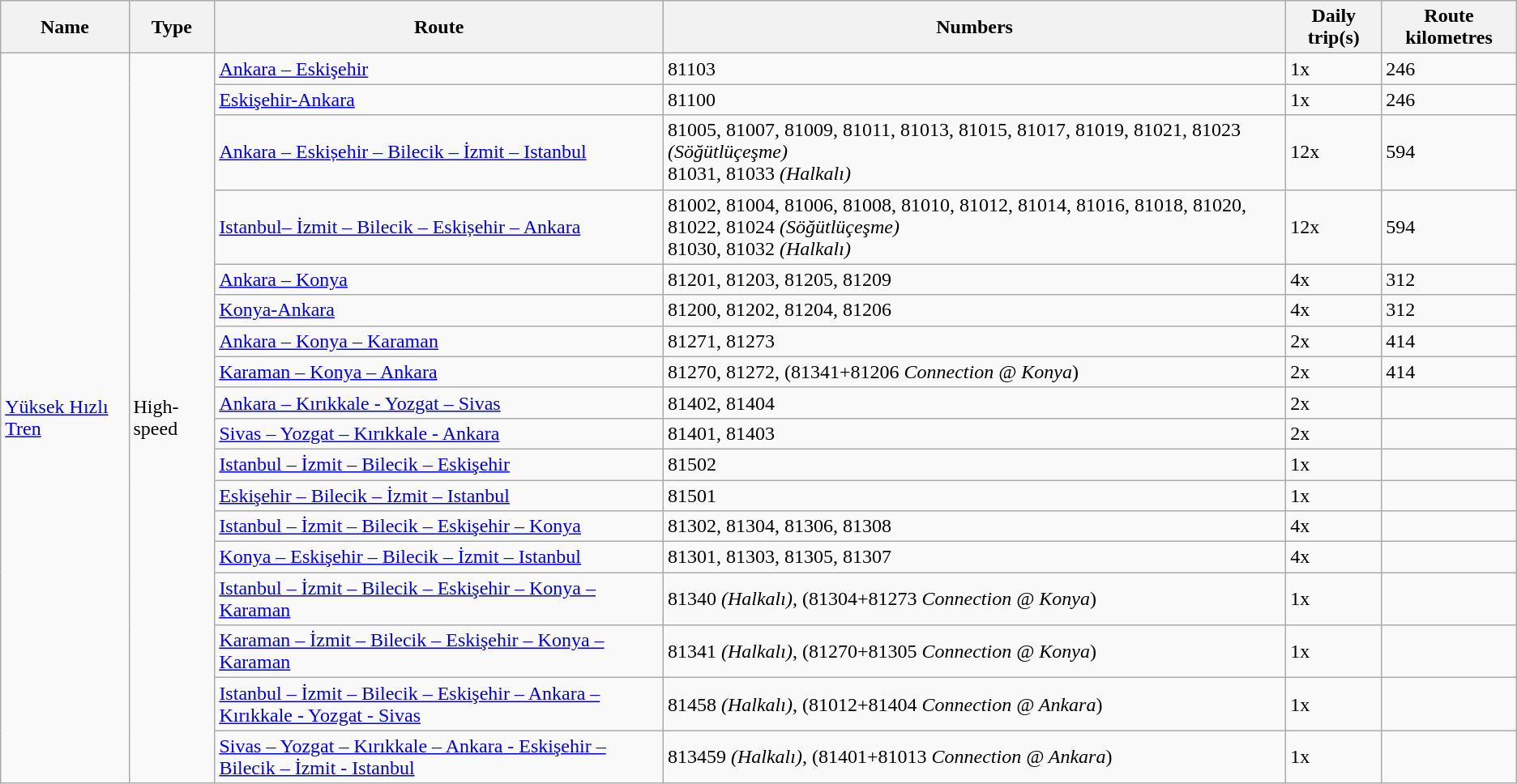<table class="wikitable sortable">
<tr>
<th>Name</th>
<th>Type</th>
<th>Route</th>
<th data-sort-type=number>Numbers</th>
<th data-sort-type=number>Daily trip(s)</th>
<th>Route kilometres</th>
</tr>
<tr>
<td rowspan="18"><a href='#'>Yüksek Hızlı Tren</a></td>
<td rowspan="18">High-speed</td>
<td><a href='#'>Ankara – Eskişehir</a></td>
<td>81103</td>
<td>1x</td>
<td>246</td>
</tr>
<tr>
<td><a href='#'>Eskişehir-Ankara</a></td>
<td>81100</td>
<td>1x</td>
<td>246</td>
</tr>
<tr>
<td><a href='#'>Ankara – Eskișehir – Bilecik – İzmit – Istanbul</a></td>
<td>81005, 81007, 81009, 81011, 81013, 81015, 81017, 81019, 81021, 81023 <em>(Söğütlüçeşme)</em><br> 81031, 81033 <em>(Halkalı)</em></td>
<td>12x</td>
<td>594</td>
</tr>
<tr>
<td><a href='#'>Istanbul– İzmit – Bilecik – Eskișehir – Ankara</a></td>
<td>81002, 81004, 81006, 81008, 81010, 81012, 81014, 81016, 81018, 81020, 81022, 81024 <em>(Söğütlüçeşme)</em><br> 81030, 81032 <em>(Halkalı)</em></td>
<td>12x</td>
<td>594</td>
</tr>
<tr>
<td><a href='#'>Ankara – Konya</a></td>
<td>81201, 81203, 81205, 81209</td>
<td>4x</td>
<td>312</td>
</tr>
<tr>
<td><a href='#'>Konya-Ankara</a></td>
<td>81200, 81202, 81204, 81206</td>
<td>4x</td>
<td>312</td>
</tr>
<tr>
<td><a href='#'>Ankara – Konya – Karaman</a></td>
<td>81271, 81273</td>
<td>2x</td>
<td>414</td>
</tr>
<tr>
<td><a href='#'>Karaman – Konya – Ankara</a></td>
<td>81270, 81272, (81341+81206 <em>Connection @ Konya</em>)</td>
<td>2x</td>
<td>414</td>
</tr>
<tr>
<td><a href='#'>Ankara – Kırıkkale - Yozgat – Sivas</a></td>
<td>81402, 81404</td>
<td>2x</td>
<td></td>
</tr>
<tr>
<td><a href='#'>Sivas – Yozgat – Kırıkkale - Ankara</a></td>
<td>81401, 81403</td>
<td>2x</td>
<td></td>
</tr>
<tr>
<td><a href='#'>Istanbul – İzmit – Bilecik – Eskişehir</a></td>
<td>81502</td>
<td>1x</td>
<td></td>
</tr>
<tr>
<td><a href='#'>Eskişehir – Bilecik – İzmit – Istanbul</a></td>
<td>81501</td>
<td>1x</td>
<td></td>
</tr>
<tr>
<td><a href='#'>Istanbul – İzmit – Bilecik – Eskişehir – Konya</a></td>
<td>81302, 81304, 81306, 81308</td>
<td>4x</td>
<td></td>
</tr>
<tr>
<td><a href='#'>Konya – Eskişehir – Bilecik – İzmit – Istanbul</a></td>
<td>81301, 81303, 81305, 81307</td>
<td>4x</td>
<td></td>
</tr>
<tr>
<td><a href='#'>Istanbul – İzmit – Bilecik – Eskişehir – Konya – Karaman</a></td>
<td>81340 <em>(Halkalı)</em>, (81304+81273 <em>Connection @ Konya</em>)</td>
<td>1x</td>
<td></td>
</tr>
<tr>
<td><a href='#'>Karaman – İzmit – Bilecik – Eskişehir – Konya – Karaman</a></td>
<td>81341 <em>(Halkalı)</em>, (81270+81305 <em>Connection @ Konya</em>)</td>
<td>1x</td>
<td></td>
</tr>
<tr>
<td><a href='#'>Istanbul – İzmit – Bilecik – Eskişehir – Ankara – Kırıkkale - Yozgat - Sivas</a></td>
<td>81458 <em>(Halkalı)</em>, (81012+81404 <em>Connection @ Ankara</em>)</td>
<td>1x</td>
<td></td>
</tr>
<tr>
<td><a href='#'>Sivas – Yozgat – Kırıkkale – Ankara - Eskişehir – Bilecik – İzmit - Istanbul</a></td>
<td>813459 <em>(Halkalı)</em>, (81401+81013 <em>Connection @ Ankara</em>)</td>
<td>1x</td>
<td></td>
</tr>
</table>
